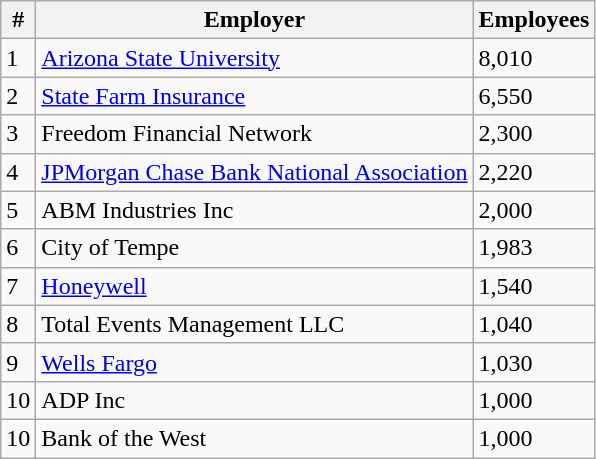<table class="wikitable">
<tr>
<th>#</th>
<th>Employer</th>
<th>Employees</th>
</tr>
<tr>
<td>1</td>
<td><a href='#'>Arizona State University</a></td>
<td>8,010</td>
</tr>
<tr>
<td>2</td>
<td><a href='#'>State Farm Insurance</a></td>
<td>6,550</td>
</tr>
<tr>
<td>3</td>
<td>Freedom Financial Network</td>
<td>2,300</td>
</tr>
<tr>
<td>4</td>
<td><a href='#'>JPMorgan Chase Bank National Association</a></td>
<td>2,220</td>
</tr>
<tr>
<td>5</td>
<td>ABM Industries Inc</td>
<td>2,000</td>
</tr>
<tr>
<td>6</td>
<td>City of Tempe</td>
<td>1,983</td>
</tr>
<tr>
<td>7</td>
<td><a href='#'>Honeywell</a></td>
<td>1,540</td>
</tr>
<tr>
<td>8</td>
<td>Total Events Management LLC</td>
<td>1,040</td>
</tr>
<tr>
<td>9</td>
<td><a href='#'>Wells Fargo</a></td>
<td>1,030</td>
</tr>
<tr>
<td>10</td>
<td>ADP Inc</td>
<td>1,000</td>
</tr>
<tr>
<td>10</td>
<td>Bank of the West</td>
<td>1,000</td>
</tr>
</table>
